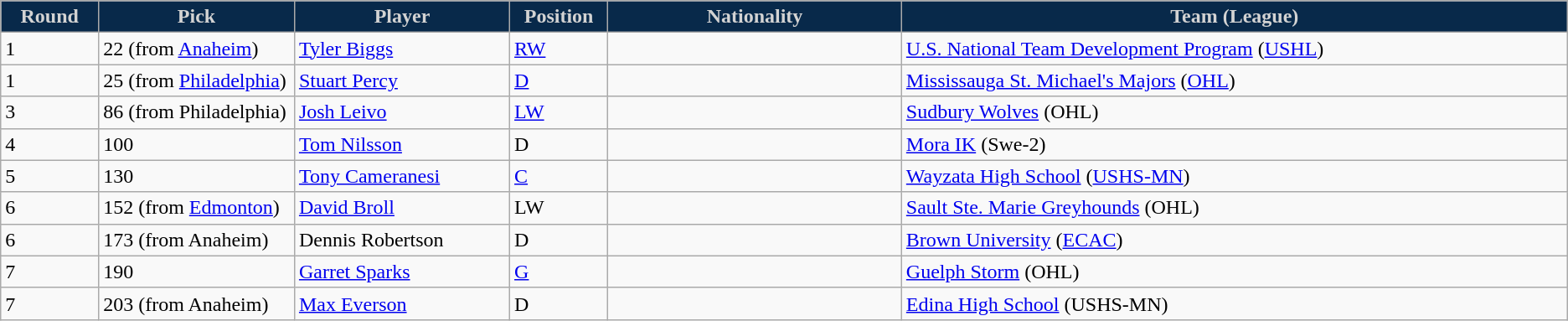<table class="wikitable sortable sortable">
<tr>
<th style="background:#08294a; color:#d3d3d3; width:5%;">Round</th>
<th style="background:#08294a; color:#d3d3d3; width:10%;">Pick</th>
<th style="background:#08294a; color:#d3d3d3; width:11%;">Player</th>
<th style="background:#08294a; color:#d3d3d3; width:5%;">Position</th>
<th style="background:#08294a; color:#d3d3d3; width:15%;">Nationality</th>
<th style="background:#08294a; color:#d3d3d3; width:34%;">Team (League)</th>
</tr>
<tr>
<td>1</td>
<td>22 (from <a href='#'>Anaheim</a>)</td>
<td><a href='#'>Tyler Biggs</a></td>
<td><a href='#'>RW</a></td>
<td></td>
<td><a href='#'>U.S. National Team Development Program</a> (<a href='#'>USHL</a>)</td>
</tr>
<tr>
<td>1</td>
<td>25 (from <a href='#'>Philadelphia</a>)</td>
<td><a href='#'>Stuart Percy</a></td>
<td><a href='#'>D</a></td>
<td></td>
<td><a href='#'>Mississauga St. Michael's Majors</a> (<a href='#'>OHL</a>)</td>
</tr>
<tr>
<td>3</td>
<td>86 (from Philadelphia)</td>
<td><a href='#'>Josh Leivo</a></td>
<td><a href='#'>LW</a></td>
<td></td>
<td><a href='#'>Sudbury Wolves</a> (OHL)</td>
</tr>
<tr>
<td>4</td>
<td>100</td>
<td><a href='#'>Tom Nilsson</a></td>
<td>D</td>
<td></td>
<td><a href='#'>Mora IK</a> (Swe-2)</td>
</tr>
<tr>
<td>5</td>
<td>130</td>
<td><a href='#'>Tony Cameranesi</a></td>
<td><a href='#'>C</a></td>
<td></td>
<td><a href='#'>Wayzata High School</a> (<a href='#'>USHS-MN</a>)</td>
</tr>
<tr>
<td>6</td>
<td>152 (from <a href='#'>Edmonton</a>)</td>
<td><a href='#'>David Broll</a></td>
<td>LW</td>
<td></td>
<td><a href='#'>Sault Ste. Marie Greyhounds</a> (OHL)</td>
</tr>
<tr>
<td>6</td>
<td>173 (from Anaheim)</td>
<td>Dennis Robertson</td>
<td>D</td>
<td></td>
<td><a href='#'>Brown University</a> (<a href='#'>ECAC</a>)</td>
</tr>
<tr>
<td>7</td>
<td>190</td>
<td><a href='#'>Garret Sparks</a></td>
<td><a href='#'>G</a></td>
<td></td>
<td><a href='#'>Guelph Storm</a> (OHL)</td>
</tr>
<tr>
<td>7</td>
<td>203 (from Anaheim)</td>
<td><a href='#'>Max Everson</a></td>
<td>D</td>
<td></td>
<td><a href='#'>Edina High School</a> (USHS-MN)</td>
</tr>
</table>
